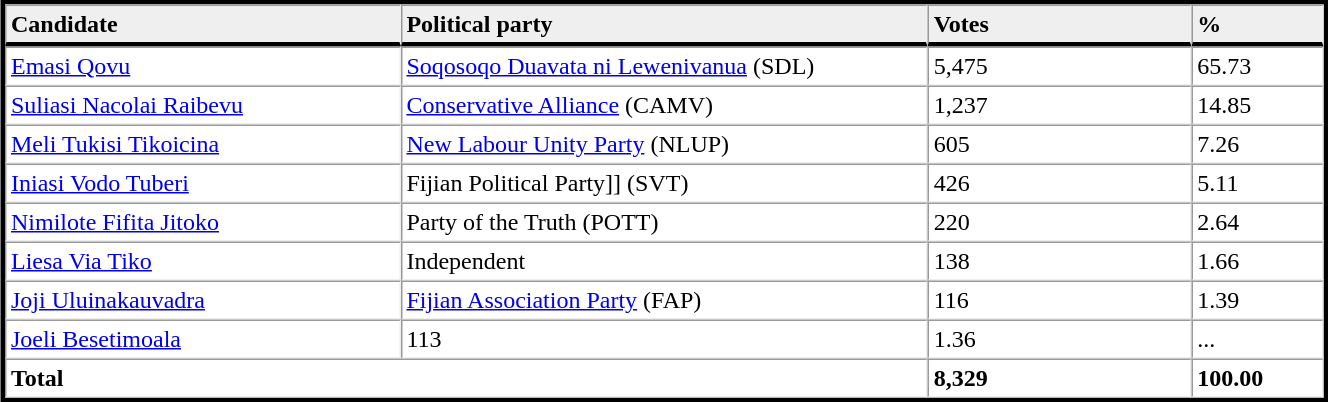<table table width="70%" border="1" align="center" cellpadding=3 cellspacing=0 style="margin:5px; border:3px solid;">
<tr>
<td td width="30%" style="border-bottom:3px solid; background:#efefef;"><strong>Candidate</strong></td>
<td td width="40%" style="border-bottom:3px solid; background:#efefef;"><strong>Political party</strong></td>
<td td width="20%" style="border-bottom:3px solid; background:#efefef;"><strong>Votes</strong></td>
<td td width="10%" style="border-bottom:3px solid; background:#efefef;"><strong>%</strong></td>
</tr>
<tr>
<td><a href='#'>Emasi Qovu</a></td>
<td><a href='#'>Soqosoqo Duavata ni Lewenivanua</a> (SDL)</td>
<td>5,475</td>
<td>65.73</td>
</tr>
<tr>
<td><a href='#'>Suliasi Nacolai Raibevu</a></td>
<td><a href='#'>Conservative Alliance</a> (CAMV)</td>
<td>1,237</td>
<td>14.85</td>
</tr>
<tr>
<td><a href='#'>Meli Tukisi Tikoicina</a></td>
<td><a href='#'>New Labour Unity Party</a> (NLUP)</td>
<td>605</td>
<td>7.26</td>
</tr>
<tr>
<td><a href='#'>Iniasi Vodo Tuberi</a></td>
<td>Fijian Political Party]] (SVT)</td>
<td>426</td>
<td>5.11</td>
</tr>
<tr>
<td><a href='#'>Nimilote Fifita Jitoko</a></td>
<td>Party of the Truth (POTT)</td>
<td>220</td>
<td>2.64</td>
</tr>
<tr>
<td><a href='#'>Liesa Via Tiko</a></td>
<td>Independent</td>
<td>138</td>
<td>1.66</td>
</tr>
<tr>
<td><a href='#'>Joji Uluinakauvadra</a></td>
<td><a href='#'>Fijian Association Party</a> (FAP)</td>
<td>116</td>
<td>1.39</td>
</tr>
<tr>
<td><a href='#'>Joeli Besetimoala</a></td>
<td>113</td>
<td>1.36</td>
<td>...</td>
</tr>
<tr>
<td colspan=2><strong>Total</strong></td>
<td><strong>8,329</strong></td>
<td><strong>100.00</strong></td>
</tr>
<tr>
</tr>
</table>
